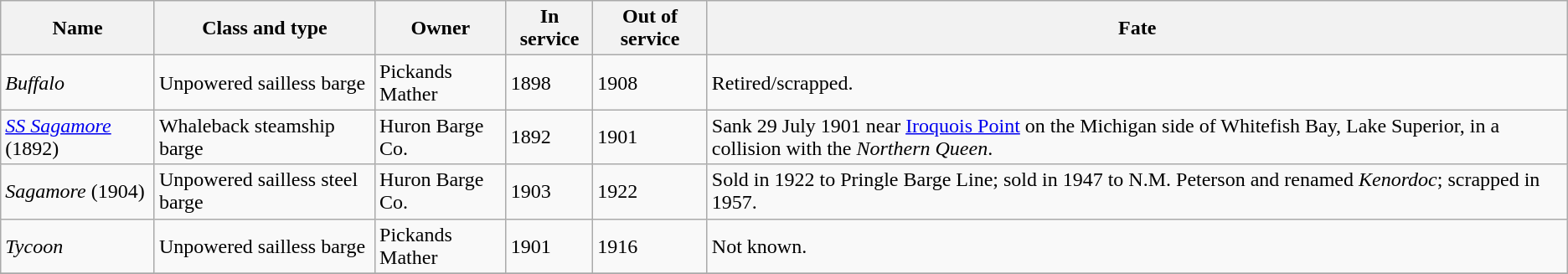<table class="wikitable sortable">
<tr>
<th>Name</th>
<th>Class and type</th>
<th>Owner</th>
<th>In service</th>
<th>Out of service</th>
<th>Fate</th>
</tr>
<tr>
<td><em>Buffalo</em></td>
<td>Unpowered sailless barge</td>
<td>Pickands Mather</td>
<td>1898</td>
<td>1908</td>
<td>Retired/scrapped.</td>
</tr>
<tr>
<td><em><a href='#'>SS Sagamore</a></em> (1892)</td>
<td>Whaleback steamship barge</td>
<td>Huron Barge Co.</td>
<td>1892</td>
<td>1901</td>
<td>Sank 29 July 1901 near <a href='#'>Iroquois Point</a> on the Michigan side of Whitefish Bay, Lake Superior, in a collision with the <em>Northern Queen</em>.</td>
</tr>
<tr>
<td><em>Sagamore</em> (1904)</td>
<td>Unpowered sailless steel barge</td>
<td>Huron Barge Co.</td>
<td>1903</td>
<td>1922</td>
<td>Sold in 1922 to Pringle Barge Line; sold in 1947 to N.M. Peterson and renamed <em>Kenordoc</em>; scrapped in 1957.</td>
</tr>
<tr>
<td><em>Tycoon</em></td>
<td>Unpowered sailless barge</td>
<td>Pickands Mather</td>
<td>1901</td>
<td>1916</td>
<td>Not known.</td>
</tr>
<tr>
</tr>
</table>
